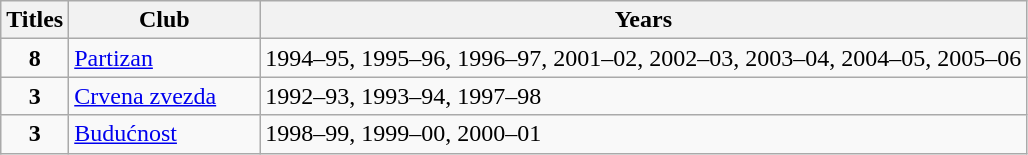<table class="wikitable sortable">
<tr>
<th>Titles</th>
<th width="120px">Club</th>
<th>Years</th>
</tr>
<tr>
<td style=text-align:center;vertical-align:top><strong>8</strong></td>
<td><a href='#'>Partizan</a></td>
<td>1994–95, 1995–96, 1996–97, 2001–02, 2002–03, 2003–04, 2004–05, 2005–06</td>
</tr>
<tr>
<td style=text-align:center;vertical-align:top><strong>3</strong></td>
<td><a href='#'>Crvena zvezda</a></td>
<td>1992–93, 1993–94, 1997–98</td>
</tr>
<tr>
<td style=text-align:center;vertical-align:top><strong>3</strong></td>
<td><a href='#'>Budućnost</a></td>
<td>1998–99, 1999–00, 2000–01</td>
</tr>
</table>
